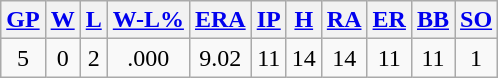<table class="wikitable">
<tr>
<th><a href='#'>GP</a></th>
<th><a href='#'>W</a></th>
<th><a href='#'>L</a></th>
<th><a href='#'>W-L%</a></th>
<th><a href='#'>ERA</a></th>
<th><a href='#'>IP</a></th>
<th><a href='#'>H</a></th>
<th><a href='#'>RA</a></th>
<th><a href='#'>ER</a></th>
<th><a href='#'>BB</a></th>
<th><a href='#'>SO</a></th>
</tr>
<tr align=center>
<td>5</td>
<td>0</td>
<td>2</td>
<td>.000</td>
<td>9.02</td>
<td>11</td>
<td>14</td>
<td>14</td>
<td>11</td>
<td>11</td>
<td>1</td>
</tr>
</table>
